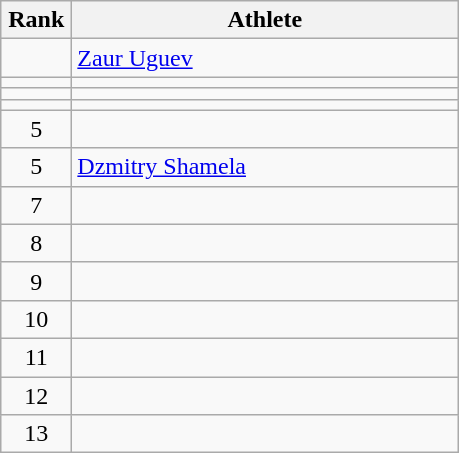<table class="wikitable" style="text-align: center;">
<tr>
<th width=40>Rank</th>
<th width=250>Athlete</th>
</tr>
<tr>
<td></td>
<td align="left"> <a href='#'>Zaur Uguev</a> </td>
</tr>
<tr>
<td></td>
<td align="left"></td>
</tr>
<tr>
<td></td>
<td align="left"></td>
</tr>
<tr>
<td></td>
<td align="left"></td>
</tr>
<tr>
<td>5</td>
<td align="left"></td>
</tr>
<tr>
<td>5</td>
<td align="left"> <a href='#'>Dzmitry Shamela</a> </td>
</tr>
<tr>
<td>7</td>
<td align="left"></td>
</tr>
<tr>
<td>8</td>
<td align="left"></td>
</tr>
<tr>
<td>9</td>
<td align="left"></td>
</tr>
<tr>
<td>10</td>
<td align="left"></td>
</tr>
<tr>
<td>11</td>
<td align="left"></td>
</tr>
<tr>
<td>12</td>
<td align="left"></td>
</tr>
<tr>
<td>13</td>
<td align="left"></td>
</tr>
</table>
